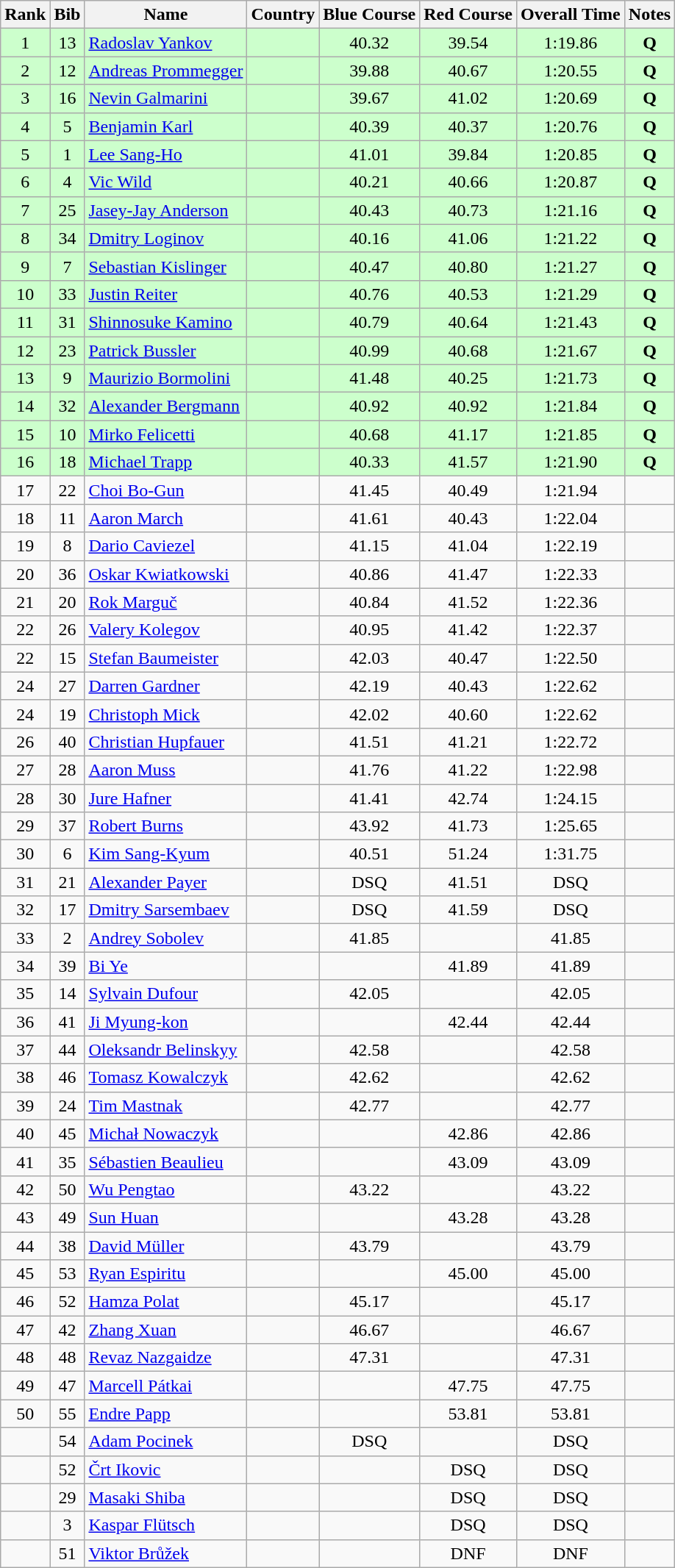<table class="wikitable sortable" style="text-align:center">
<tr>
<th>Rank</th>
<th>Bib</th>
<th>Name</th>
<th>Country</th>
<th>Blue Course</th>
<th>Red Course</th>
<th>Overall Time</th>
<th>Notes</th>
</tr>
<tr bgcolor="#ccffcc">
<td>1</td>
<td>13</td>
<td align=left><a href='#'>Radoslav Yankov</a></td>
<td align=left></td>
<td>40.32</td>
<td>39.54</td>
<td>1:19.86</td>
<td><strong>Q</strong></td>
</tr>
<tr bgcolor="#ccffcc">
<td>2</td>
<td>12</td>
<td align=left><a href='#'>Andreas Prommegger</a></td>
<td align=left></td>
<td>39.88</td>
<td>40.67</td>
<td>1:20.55</td>
<td><strong>Q</strong></td>
</tr>
<tr bgcolor="#ccffcc">
<td>3</td>
<td>16</td>
<td align=left><a href='#'>Nevin Galmarini</a></td>
<td align=left></td>
<td>39.67</td>
<td>41.02</td>
<td>1:20.69</td>
<td><strong>Q</strong></td>
</tr>
<tr bgcolor="#ccffcc">
<td>4</td>
<td>5</td>
<td align=left><a href='#'>Benjamin Karl</a></td>
<td align=left></td>
<td>40.39</td>
<td>40.37</td>
<td>1:20.76</td>
<td><strong>Q</strong></td>
</tr>
<tr bgcolor="#ccffcc">
<td>5</td>
<td>1</td>
<td align=left><a href='#'>Lee Sang-Ho</a></td>
<td align=left></td>
<td>41.01</td>
<td>39.84</td>
<td>1:20.85</td>
<td><strong>Q</strong></td>
</tr>
<tr bgcolor="#ccffcc">
<td>6</td>
<td>4</td>
<td align=left><a href='#'>Vic Wild</a></td>
<td align=left></td>
<td>40.21</td>
<td>40.66</td>
<td>1:20.87</td>
<td><strong>Q</strong></td>
</tr>
<tr bgcolor="#ccffcc">
<td>7</td>
<td>25</td>
<td align=left><a href='#'>Jasey-Jay Anderson</a></td>
<td align=left></td>
<td>40.43</td>
<td>40.73</td>
<td>1:21.16</td>
<td><strong>Q</strong></td>
</tr>
<tr bgcolor="#ccffcc">
<td>8</td>
<td>34</td>
<td align=left><a href='#'>Dmitry Loginov</a></td>
<td align=left></td>
<td>40.16</td>
<td>41.06</td>
<td>1:21.22</td>
<td><strong>Q</strong></td>
</tr>
<tr bgcolor="#ccffcc">
<td>9</td>
<td>7</td>
<td align=left><a href='#'>Sebastian Kislinger</a></td>
<td align=left></td>
<td>40.47</td>
<td>40.80</td>
<td>1:21.27</td>
<td><strong>Q</strong></td>
</tr>
<tr bgcolor="#ccffcc">
<td>10</td>
<td>33</td>
<td align=left><a href='#'>Justin Reiter</a></td>
<td align=left></td>
<td>40.76</td>
<td>40.53</td>
<td>1:21.29</td>
<td><strong>Q</strong></td>
</tr>
<tr bgcolor="#ccffcc">
<td>11</td>
<td>31</td>
<td align=left><a href='#'>Shinnosuke Kamino</a></td>
<td align=left></td>
<td>40.79</td>
<td>40.64</td>
<td>1:21.43</td>
<td><strong>Q</strong></td>
</tr>
<tr bgcolor="#ccffcc">
<td>12</td>
<td>23</td>
<td align=left><a href='#'>Patrick Bussler</a></td>
<td align=left></td>
<td>40.99</td>
<td>40.68</td>
<td>1:21.67</td>
<td><strong>Q</strong></td>
</tr>
<tr bgcolor="#ccffcc">
<td>13</td>
<td>9</td>
<td align=left><a href='#'>Maurizio Bormolini</a></td>
<td align=left></td>
<td>41.48</td>
<td>40.25</td>
<td>1:21.73</td>
<td><strong>Q</strong></td>
</tr>
<tr bgcolor="#ccffcc">
<td>14</td>
<td>32</td>
<td align=left><a href='#'>Alexander Bergmann</a></td>
<td align=left></td>
<td>40.92</td>
<td>40.92</td>
<td>1:21.84</td>
<td><strong>Q</strong></td>
</tr>
<tr bgcolor="#ccffcc">
<td>15</td>
<td>10</td>
<td align=left><a href='#'>Mirko Felicetti</a></td>
<td align=left></td>
<td>40.68</td>
<td>41.17</td>
<td>1:21.85</td>
<td><strong>Q</strong></td>
</tr>
<tr bgcolor="#ccffcc">
<td>16</td>
<td>18</td>
<td align=left><a href='#'>Michael Trapp</a></td>
<td align=left></td>
<td>40.33</td>
<td>41.57</td>
<td>1:21.90</td>
<td><strong>Q</strong></td>
</tr>
<tr>
<td>17</td>
<td>22</td>
<td align=left><a href='#'>Choi Bo-Gun</a></td>
<td align=left></td>
<td>41.45</td>
<td>40.49</td>
<td>1:21.94</td>
<td></td>
</tr>
<tr>
<td>18</td>
<td>11</td>
<td align=left><a href='#'>Aaron March</a></td>
<td align=left></td>
<td>41.61</td>
<td>40.43</td>
<td>1:22.04</td>
<td></td>
</tr>
<tr>
<td>19</td>
<td>8</td>
<td align=left><a href='#'>Dario Caviezel</a></td>
<td align=left></td>
<td>41.15</td>
<td>41.04</td>
<td>1:22.19</td>
<td></td>
</tr>
<tr>
<td>20</td>
<td>36</td>
<td align=left><a href='#'>Oskar Kwiatkowski</a></td>
<td align=left></td>
<td>40.86</td>
<td>41.47</td>
<td>1:22.33</td>
<td></td>
</tr>
<tr>
<td>21</td>
<td>20</td>
<td align=left><a href='#'>Rok Marguč</a></td>
<td align=left></td>
<td>40.84</td>
<td>41.52</td>
<td>1:22.36</td>
<td></td>
</tr>
<tr>
<td>22</td>
<td>26</td>
<td align=left><a href='#'>Valery Kolegov</a></td>
<td align=left></td>
<td>40.95</td>
<td>41.42</td>
<td>1:22.37</td>
<td></td>
</tr>
<tr>
<td>22</td>
<td>15</td>
<td align=left><a href='#'>Stefan Baumeister</a></td>
<td align=left></td>
<td>42.03</td>
<td>40.47</td>
<td>1:22.50</td>
<td></td>
</tr>
<tr>
<td>24</td>
<td>27</td>
<td align=left><a href='#'>Darren Gardner</a></td>
<td align=left></td>
<td>42.19</td>
<td>40.43</td>
<td>1:22.62</td>
<td></td>
</tr>
<tr>
<td>24</td>
<td>19</td>
<td align=left><a href='#'>Christoph Mick</a></td>
<td align=left></td>
<td>42.02</td>
<td>40.60</td>
<td>1:22.62</td>
<td></td>
</tr>
<tr>
<td>26</td>
<td>40</td>
<td align=left><a href='#'>Christian Hupfauer</a></td>
<td align=left></td>
<td>41.51</td>
<td>41.21</td>
<td>1:22.72</td>
<td></td>
</tr>
<tr>
<td>27</td>
<td>28</td>
<td align=left><a href='#'>Aaron Muss</a></td>
<td align=left></td>
<td>41.76</td>
<td>41.22</td>
<td>1:22.98</td>
<td></td>
</tr>
<tr>
<td>28</td>
<td>30</td>
<td align=left><a href='#'>Jure Hafner</a></td>
<td align=left></td>
<td>41.41</td>
<td>42.74</td>
<td>1:24.15</td>
<td></td>
</tr>
<tr>
<td>29</td>
<td>37</td>
<td align=left><a href='#'>Robert Burns</a></td>
<td align=left></td>
<td>43.92</td>
<td>41.73</td>
<td>1:25.65</td>
<td></td>
</tr>
<tr>
<td>30</td>
<td>6</td>
<td align=left><a href='#'>Kim Sang-Kyum</a></td>
<td align=left></td>
<td>40.51</td>
<td>51.24</td>
<td>1:31.75</td>
<td></td>
</tr>
<tr>
<td>31</td>
<td>21</td>
<td align=left><a href='#'>Alexander Payer</a></td>
<td align=left></td>
<td>DSQ</td>
<td>41.51</td>
<td>DSQ</td>
<td></td>
</tr>
<tr>
<td>32</td>
<td>17</td>
<td align=left><a href='#'>Dmitry Sarsembaev</a></td>
<td align=left></td>
<td>DSQ</td>
<td>41.59</td>
<td>DSQ</td>
<td></td>
</tr>
<tr>
<td>33</td>
<td>2</td>
<td align=left><a href='#'>Andrey Sobolev</a></td>
<td align=left></td>
<td>41.85</td>
<td></td>
<td>41.85</td>
<td></td>
</tr>
<tr>
<td>34</td>
<td>39</td>
<td align=left><a href='#'>Bi Ye</a></td>
<td align=left></td>
<td></td>
<td>41.89</td>
<td>41.89</td>
<td></td>
</tr>
<tr>
<td>35</td>
<td>14</td>
<td align=left><a href='#'>Sylvain Dufour</a></td>
<td align=left></td>
<td>42.05</td>
<td></td>
<td>42.05</td>
<td></td>
</tr>
<tr>
<td>36</td>
<td>41</td>
<td align=left><a href='#'>Ji Myung-kon</a></td>
<td align=left></td>
<td></td>
<td>42.44</td>
<td>42.44</td>
<td></td>
</tr>
<tr>
<td>37</td>
<td>44</td>
<td align=left><a href='#'>Oleksandr Belinskyy</a></td>
<td align=left></td>
<td>42.58</td>
<td></td>
<td>42.58</td>
<td></td>
</tr>
<tr>
<td>38</td>
<td>46</td>
<td align=left><a href='#'>Tomasz Kowalczyk</a></td>
<td align=left></td>
<td>42.62</td>
<td></td>
<td>42.62</td>
<td></td>
</tr>
<tr>
<td>39</td>
<td>24</td>
<td align=left><a href='#'>Tim Mastnak</a></td>
<td align=left></td>
<td>42.77</td>
<td></td>
<td>42.77</td>
<td></td>
</tr>
<tr>
<td>40</td>
<td>45</td>
<td align=left><a href='#'>Michał Nowaczyk</a></td>
<td align=left></td>
<td></td>
<td>42.86</td>
<td>42.86</td>
<td></td>
</tr>
<tr>
<td>41</td>
<td>35</td>
<td align=left><a href='#'>Sébastien Beaulieu</a></td>
<td align=left></td>
<td></td>
<td>43.09</td>
<td>43.09</td>
<td></td>
</tr>
<tr>
<td>42</td>
<td>50</td>
<td align=left><a href='#'>Wu Pengtao</a></td>
<td align=left></td>
<td>43.22</td>
<td></td>
<td>43.22</td>
<td></td>
</tr>
<tr>
<td>43</td>
<td>49</td>
<td align=left><a href='#'>Sun Huan</a></td>
<td align=left></td>
<td></td>
<td>43.28</td>
<td>43.28</td>
<td></td>
</tr>
<tr>
<td>44</td>
<td>38</td>
<td align=left><a href='#'>David Müller</a></td>
<td align=left></td>
<td>43.79</td>
<td></td>
<td>43.79</td>
<td></td>
</tr>
<tr>
<td>45</td>
<td>53</td>
<td align=left><a href='#'>Ryan Espiritu</a></td>
<td align=left></td>
<td></td>
<td>45.00</td>
<td>45.00</td>
<td></td>
</tr>
<tr>
<td>46</td>
<td>52</td>
<td align=left><a href='#'>Hamza Polat</a></td>
<td align=left></td>
<td>45.17</td>
<td></td>
<td>45.17</td>
<td></td>
</tr>
<tr>
<td>47</td>
<td>42</td>
<td align=left><a href='#'>Zhang Xuan</a></td>
<td align=left></td>
<td>46.67</td>
<td></td>
<td>46.67</td>
<td></td>
</tr>
<tr>
<td>48</td>
<td>48</td>
<td align=left><a href='#'>Revaz Nazgaidze</a></td>
<td align=left></td>
<td>47.31</td>
<td></td>
<td>47.31</td>
<td></td>
</tr>
<tr>
<td>49</td>
<td>47</td>
<td align=left><a href='#'>Marcell Pátkai</a></td>
<td align=left></td>
<td></td>
<td>47.75</td>
<td>47.75</td>
<td></td>
</tr>
<tr>
<td>50</td>
<td>55</td>
<td align=left><a href='#'>Endre Papp</a></td>
<td align=left></td>
<td></td>
<td>53.81</td>
<td>53.81</td>
<td></td>
</tr>
<tr>
<td></td>
<td>54</td>
<td align=left><a href='#'>Adam Pocinek</a></td>
<td align=left></td>
<td>DSQ</td>
<td></td>
<td>DSQ</td>
<td></td>
</tr>
<tr>
<td></td>
<td>52</td>
<td align=left><a href='#'>Črt Ikovic</a></td>
<td align=left></td>
<td></td>
<td>DSQ</td>
<td>DSQ</td>
<td></td>
</tr>
<tr>
<td></td>
<td>29</td>
<td align=left><a href='#'>Masaki Shiba</a></td>
<td align=left></td>
<td></td>
<td>DSQ</td>
<td>DSQ</td>
<td></td>
</tr>
<tr>
<td></td>
<td>3</td>
<td align=left><a href='#'>Kaspar Flütsch</a></td>
<td align=left></td>
<td></td>
<td>DSQ</td>
<td>DSQ</td>
<td></td>
</tr>
<tr>
<td></td>
<td>51</td>
<td align=left><a href='#'>Viktor Brůžek</a></td>
<td align=left></td>
<td></td>
<td>DNF</td>
<td>DNF</td>
<td></td>
</tr>
</table>
